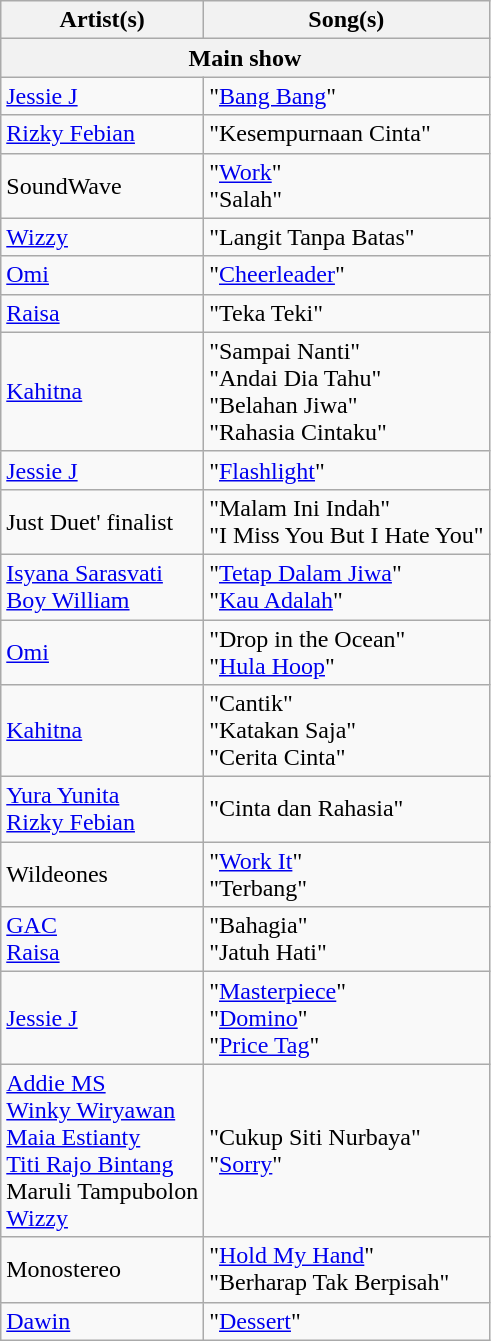<table class="wikitable">
<tr>
<th>Artist(s)</th>
<th>Song(s)</th>
</tr>
<tr>
<th colspan= "2">Main show</th>
</tr>
<tr>
<td><a href='#'>Jessie J</a></td>
<td>"<a href='#'>Bang Bang</a>"</td>
</tr>
<tr>
<td><a href='#'>Rizky Febian</a></td>
<td>"Kesempurnaan Cinta"</td>
</tr>
<tr>
<td>SoundWave</td>
<td>"<a href='#'>Work</a>"<br>"Salah"</td>
</tr>
<tr>
<td><a href='#'>Wizzy</a></td>
<td>"Langit Tanpa Batas"</td>
</tr>
<tr>
<td><a href='#'>Omi</a></td>
<td>"<a href='#'>Cheerleader</a>"</td>
</tr>
<tr>
<td><a href='#'>Raisa</a></td>
<td>"Teka Teki"</td>
</tr>
<tr>
<td><a href='#'>Kahitna</a></td>
<td>"Sampai Nanti"<br>"Andai Dia Tahu"<br>"Belahan Jiwa"<br>"Rahasia Cintaku"</td>
</tr>
<tr>
<td><a href='#'>Jessie J</a></td>
<td>"<a href='#'>Flashlight</a>"</td>
</tr>
<tr>
<td>Just Duet' finalist</td>
<td>"Malam Ini Indah"<br>"I Miss You But I Hate You"</td>
</tr>
<tr>
<td><a href='#'>Isyana Sarasvati</a><br><a href='#'>Boy William</a></td>
<td>"<a href='#'>Tetap Dalam Jiwa</a>"<br>"<a href='#'>Kau Adalah</a>"</td>
</tr>
<tr>
<td><a href='#'>Omi</a></td>
<td>"Drop in the Ocean"<br>"<a href='#'>Hula Hoop</a>"</td>
</tr>
<tr>
<td><a href='#'>Kahitna</a></td>
<td>"Cantik"<br>"Katakan Saja"<br>"Cerita Cinta"</td>
</tr>
<tr>
<td><a href='#'>Yura Yunita</a><br><a href='#'>Rizky Febian</a></td>
<td>"Cinta dan Rahasia"</td>
</tr>
<tr>
<td>Wildeones</td>
<td>"<a href='#'>Work It</a>"<br>"Terbang"</td>
</tr>
<tr>
<td><a href='#'>GAC</a><br><a href='#'>Raisa</a></td>
<td>"Bahagia"<br>"Jatuh Hati"</td>
</tr>
<tr>
<td><a href='#'>Jessie J</a></td>
<td>"<a href='#'>Masterpiece</a>"<br>"<a href='#'>Domino</a>"<br>"<a href='#'>Price Tag</a>"</td>
</tr>
<tr>
<td><a href='#'>Addie MS</a><br><a href='#'>Winky Wiryawan</a><br><a href='#'>Maia Estianty</a><br><a href='#'>Titi Rajo Bintang</a><br>Maruli Tampubolon<br><a href='#'>Wizzy</a></td>
<td>"Cukup Siti Nurbaya"<br>"<a href='#'>Sorry</a>"</td>
</tr>
<tr>
<td>Monostereo</td>
<td>"<a href='#'>Hold My Hand</a>"<br>"Berharap Tak Berpisah"</td>
</tr>
<tr>
<td><a href='#'>Dawin</a></td>
<td>"<a href='#'>Dessert</a>"</td>
</tr>
</table>
